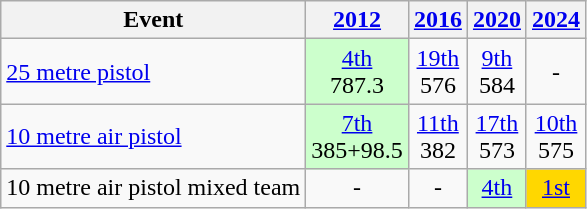<table class="wikitable" style="text-align: center">
<tr>
<th>Event</th>
<th><a href='#'>2012</a></th>
<th><a href='#'>2016</a></th>
<th><a href='#'>2020</a></th>
<th><a href='#'>2024</a></th>
</tr>
<tr>
<td align=left><a href='#'>25 metre pistol</a></td>
<td style="background: #ccffcc"><a href='#'>4th</a><br>787.3</td>
<td><a href='#'>19th</a><br>576</td>
<td><a href='#'>9th</a><br>584</td>
<td>-</td>
</tr>
<tr>
<td align=left><a href='#'>10 metre air pistol</a></td>
<td style="background: #ccffcc"><a href='#'>7th</a><br>385+98.5</td>
<td><a href='#'>11th</a><br>382</td>
<td><a href='#'>17th</a><br>573</td>
<td><a href='#'>10th</a><br>575</td>
</tr>
<tr>
<td align=left>10 metre air pistol mixed team</td>
<td>-</td>
<td>-</td>
<td style="background: #ccffcc"><a href='#'>4th</a></td>
<td style="background: gold"><a href='#'>1st</a></td>
</tr>
</table>
